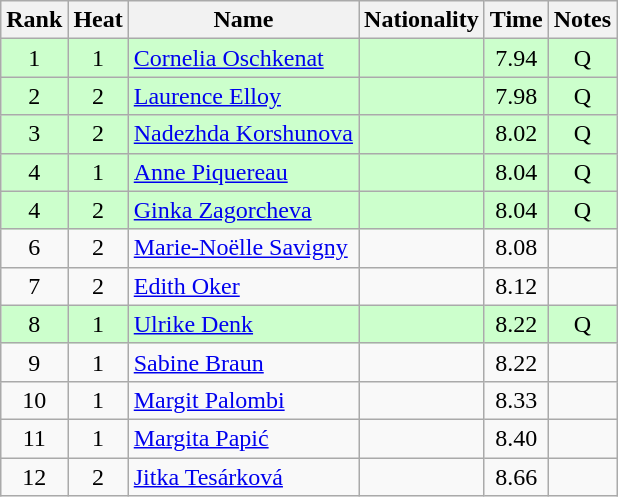<table class="wikitable sortable" style="text-align:center">
<tr>
<th>Rank</th>
<th>Heat</th>
<th>Name</th>
<th>Nationality</th>
<th>Time</th>
<th>Notes</th>
</tr>
<tr bgcolor=ccffcc>
<td>1</td>
<td>1</td>
<td align="left"><a href='#'>Cornelia Oschkenat</a></td>
<td align=left></td>
<td>7.94</td>
<td>Q</td>
</tr>
<tr bgcolor=ccffcc>
<td>2</td>
<td>2</td>
<td align="left"><a href='#'>Laurence Elloy</a></td>
<td align=left></td>
<td>7.98</td>
<td>Q</td>
</tr>
<tr bgcolor=ccffcc>
<td>3</td>
<td>2</td>
<td align="left"><a href='#'>Nadezhda Korshunova</a></td>
<td align=left></td>
<td>8.02</td>
<td>Q</td>
</tr>
<tr bgcolor=ccffcc>
<td>4</td>
<td>1</td>
<td align="left"><a href='#'>Anne Piquereau</a></td>
<td align=left></td>
<td>8.04</td>
<td>Q</td>
</tr>
<tr bgcolor=ccffcc>
<td>4</td>
<td>2</td>
<td align="left"><a href='#'>Ginka Zagorcheva</a></td>
<td align=left></td>
<td>8.04</td>
<td>Q</td>
</tr>
<tr>
<td>6</td>
<td>2</td>
<td align="left"><a href='#'>Marie-Noëlle Savigny</a></td>
<td align=left></td>
<td>8.08</td>
<td></td>
</tr>
<tr>
<td>7</td>
<td>2</td>
<td align="left"><a href='#'>Edith Oker</a></td>
<td align=left></td>
<td>8.12</td>
<td></td>
</tr>
<tr bgcolor=ccffcc>
<td>8</td>
<td>1</td>
<td align="left"><a href='#'>Ulrike Denk</a></td>
<td align=left></td>
<td>8.22</td>
<td>Q</td>
</tr>
<tr>
<td>9</td>
<td>1</td>
<td align="left"><a href='#'>Sabine Braun</a></td>
<td align=left></td>
<td>8.22</td>
<td></td>
</tr>
<tr>
<td>10</td>
<td>1</td>
<td align="left"><a href='#'>Margit Palombi</a></td>
<td align=left></td>
<td>8.33</td>
<td></td>
</tr>
<tr>
<td>11</td>
<td>1</td>
<td align="left"><a href='#'>Margita Papić</a></td>
<td align=left></td>
<td>8.40</td>
<td></td>
</tr>
<tr>
<td>12</td>
<td>2</td>
<td align="left"><a href='#'>Jitka Tesárková</a></td>
<td align=left></td>
<td>8.66</td>
<td></td>
</tr>
</table>
